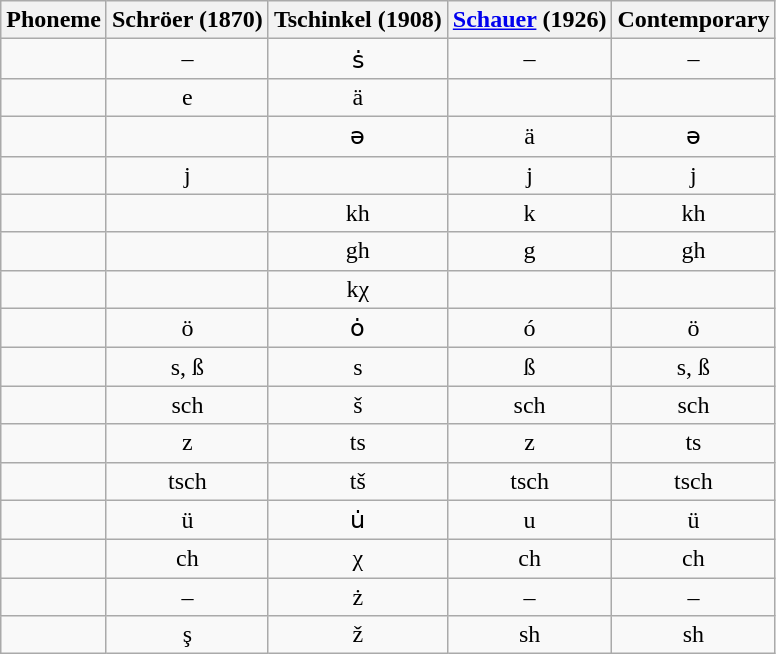<table class="wikitable" style="text-align: center">
<tr>
<th>Phoneme</th>
<th>Schröer (1870)</th>
<th>Tschinkel (1908)</th>
<th><a href='#'>Schauer</a> (1926)</th>
<th>Contemporary</th>
</tr>
<tr>
<td></td>
<td>–</td>
<td>ṡ</td>
<td>–</td>
<td>–</td>
</tr>
<tr>
<td></td>
<td>e</td>
<td>ä</td>
<td></td>
<td></td>
</tr>
<tr>
<td></td>
<td></td>
<td>ə</td>
<td>ä</td>
<td>ə</td>
</tr>
<tr>
<td></td>
<td>j</td>
<td></td>
<td>j</td>
<td>j</td>
</tr>
<tr>
<td></td>
<td></td>
<td>kh</td>
<td>k</td>
<td>kh</td>
</tr>
<tr>
<td></td>
<td></td>
<td>gh</td>
<td>g</td>
<td>gh</td>
</tr>
<tr>
<td></td>
<td></td>
<td>kχ</td>
<td></td>
<td></td>
</tr>
<tr>
<td></td>
<td>ö</td>
<td>ȯ</td>
<td>ó</td>
<td>ö</td>
</tr>
<tr>
<td></td>
<td>s, ß</td>
<td>s</td>
<td>ß</td>
<td>s, ß</td>
</tr>
<tr>
<td></td>
<td>sch</td>
<td>š</td>
<td>sch</td>
<td>sch</td>
</tr>
<tr>
<td></td>
<td>z</td>
<td>ts</td>
<td>z</td>
<td>ts</td>
</tr>
<tr>
<td></td>
<td>tsch</td>
<td>tš</td>
<td>tsch</td>
<td>tsch</td>
</tr>
<tr>
<td></td>
<td>ü</td>
<td>u̇</td>
<td>u</td>
<td>ü</td>
</tr>
<tr>
<td></td>
<td>ch</td>
<td>χ</td>
<td>ch</td>
<td>ch</td>
</tr>
<tr>
<td></td>
<td>–</td>
<td>ż</td>
<td>–</td>
<td>–</td>
</tr>
<tr>
<td></td>
<td>ş</td>
<td>ž</td>
<td>sh</td>
<td>sh</td>
</tr>
</table>
